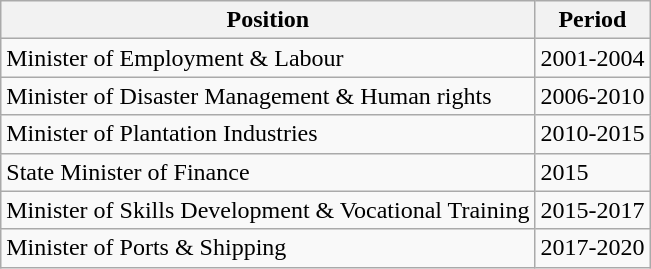<table class="wikitable sortable">
<tr>
<th>Position</th>
<th>Period</th>
</tr>
<tr>
<td>Minister of Employment & Labour</td>
<td>2001-2004</td>
</tr>
<tr>
<td>Minister of Disaster Management & Human rights</td>
<td>2006-2010</td>
</tr>
<tr>
<td>Minister of Plantation Industries</td>
<td>2010-2015</td>
</tr>
<tr>
<td>State Minister of Finance</td>
<td>2015</td>
</tr>
<tr>
<td>Minister of Skills Development & Vocational Training</td>
<td>2015-2017</td>
</tr>
<tr>
<td>Minister of Ports & Shipping</td>
<td>2017-2020</td>
</tr>
</table>
